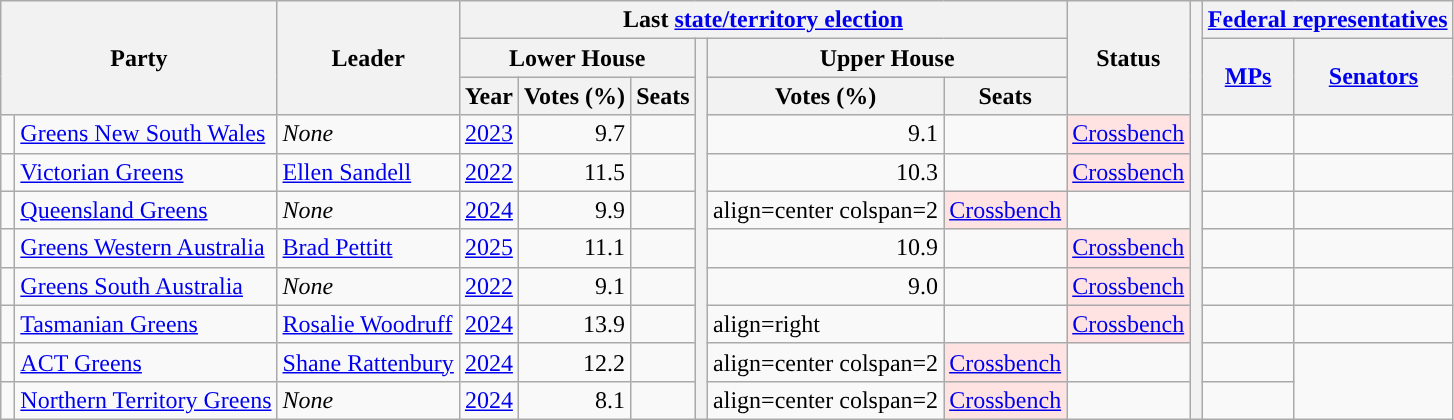<table class="wikitable">
<tr>
<th colspan="2" rowspan="3">Party</th>
<th rowspan="3">Leader</th>
<th colspan="6">Last <a href='#'>state/territory election</a></th>
<th rowspan="3">Status</th>
<th rowspan="11" style="width:1px"></th>
<th colspan="2"><a href='#'>Federal representatives</a></th>
</tr>
<tr>
<th colspan="3">Lower House</th>
<th rowspan="10" style="width:1px"></th>
<th colspan="2">Upper House</th>
<th rowspan="2"><a href='#'>MPs</a></th>
<th rowspan="2"><a href='#'>Senators</a></th>
</tr>
<tr>
<th>Year</th>
<th>Votes (%)</th>
<th>Seats</th>
<th>Votes (%)</th>
<th>Seats</th>
</tr>
<tr>
<td style="width:2px;background:"></td>
<td><a href='#'>Greens New South Wales</a></td>
<td><em>None</em></td>
<td align="center"><a href='#'>2023</a></td>
<td align="right">9.7</td>
<td></td>
<td align="right">9.1</td>
<td></td>
<td bgcolor="#FFE3E3" align="center"><a href='#'>Crossbench</a></td>
<td></td>
<td></td>
</tr>
<tr>
<td style="width:2px;background:"></td>
<td><a href='#'>Victorian Greens</a></td>
<td><a href='#'>Ellen Sandell</a></td>
<td align="center"><a href='#'>2022</a></td>
<td align="right">11.5</td>
<td></td>
<td align="right">10.3</td>
<td></td>
<td bgcolor="#FFE3E3" align="center"><a href='#'>Crossbench</a></td>
<td></td>
<td></td>
</tr>
<tr>
<td style="width:2px;background:"></td>
<td><a href='#'>Queensland Greens</a></td>
<td><em>None</em></td>
<td align="center"><a href='#'>2024</a></td>
<td align="right">9.9</td>
<td></td>
<td>align=center colspan=2 </td>
<td bgcolor="#FFE3E3" align="center"><a href='#'>Crossbench</a></td>
<td></td>
<td></td>
</tr>
<tr>
<td style="width:2px;background:"></td>
<td><a href='#'>Greens Western Australia</a></td>
<td><a href='#'>Brad Pettitt</a></td>
<td align="center"><a href='#'>2025</a></td>
<td align="right">11.1</td>
<td></td>
<td align="right">10.9</td>
<td></td>
<td bgcolor="#FFE3E3" align="center"><a href='#'>Crossbench</a></td>
<td></td>
<td></td>
</tr>
<tr>
<td style="width:2px;background:"></td>
<td><a href='#'>Greens South Australia</a></td>
<td><em>None</em></td>
<td align="center"><a href='#'>2022</a></td>
<td align="right">9.1</td>
<td></td>
<td align="right">9.0</td>
<td></td>
<td bgcolor="#FFE3E3" align="center"><a href='#'>Crossbench</a></td>
<td></td>
<td></td>
</tr>
<tr>
<td style="width:2px;background:"></td>
<td><a href='#'>Tasmanian Greens</a></td>
<td><a href='#'>Rosalie Woodruff</a></td>
<td align="center"><a href='#'>2024</a></td>
<td align="right">13.9</td>
<td></td>
<td>align=right </td>
<td></td>
<td bgcolor="#FFE3E3" align="center"><a href='#'>Crossbench</a></td>
<td></td>
<td></td>
</tr>
<tr>
<td style="width:2px;background:"></td>
<td><a href='#'>ACT Greens</a></td>
<td><a href='#'>Shane Rattenbury</a></td>
<td align="center"><a href='#'>2024</a></td>
<td align="right">12.2</td>
<td></td>
<td>align=center colspan=2 </td>
<td bgcolor="#FFE3E3" align="center"><a href='#'>Crossbench</a></td>
<td></td>
<td></td>
</tr>
<tr>
<td style="width:2px;background:"></td>
<td><a href='#'>Northern Territory Greens</a></td>
<td><em>None</em></td>
<td align="center"><a href='#'>2024</a></td>
<td align="right">8.1</td>
<td></td>
<td>align=center colspan=2 </td>
<td bgcolor="#FFE3E3" align="center"><a href='#'>Crossbench</a></td>
<td></td>
<td></td>
</tr>
</table>
